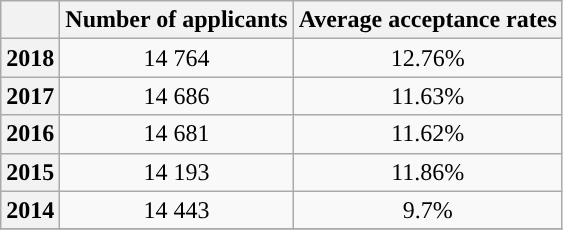<table class="wikitable" style="text-align:center;">
<tr>
<th colspan="1"></th>
<th colspan="1">Number of applicants</th>
<th colspan="1">Average acceptance rates</th>
</tr>
<tr>
<th colspan="1">2018</th>
<td>14 764</td>
<td>12.76%</td>
</tr>
<tr>
<th colspan="1">2017</th>
<td>14 686</td>
<td>11.63%</td>
</tr>
<tr>
<th colspan="1">2016</th>
<td>14 681</td>
<td>11.62%</td>
</tr>
<tr>
<th colspan="1">2015</th>
<td>14 193</td>
<td>11.86%</td>
</tr>
<tr>
<th colspan="1">2014</th>
<td>14 443</td>
<td>9.7%</td>
</tr>
<tr>
</tr>
</table>
